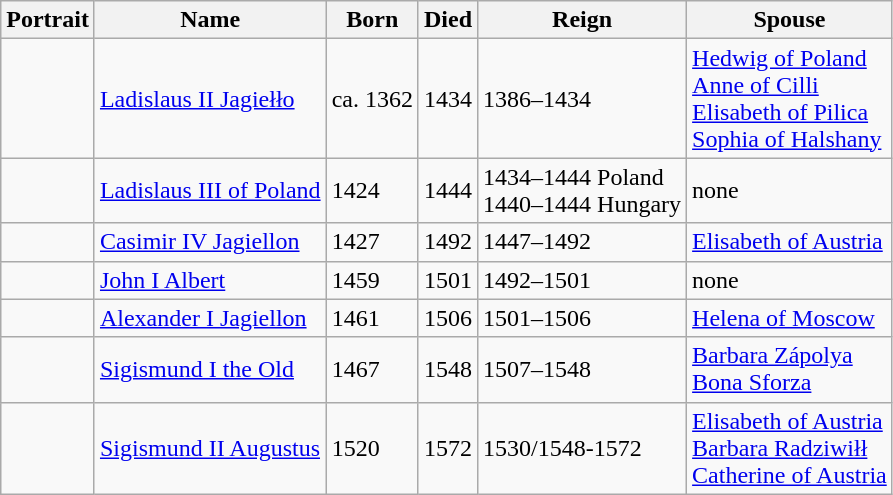<table class="wikitable">
<tr>
<th>Portrait</th>
<th>Name</th>
<th>Born</th>
<th>Died</th>
<th>Reign</th>
<th>Spouse</th>
</tr>
<tr>
<td></td>
<td><a href='#'>Ladislaus II Jagiełło</a></td>
<td>ca. 1362</td>
<td>1434</td>
<td>1386–1434</td>
<td><a href='#'>Hedwig of Poland</a><br><a href='#'>Anne of Cilli</a><br><a href='#'>Elisabeth of Pilica</a><br><a href='#'>Sophia of Halshany</a></td>
</tr>
<tr>
<td></td>
<td><a href='#'>Ladislaus III of Poland</a></td>
<td>1424</td>
<td>1444</td>
<td>1434–1444 Poland<br>1440–1444 Hungary</td>
<td>none</td>
</tr>
<tr>
<td></td>
<td><a href='#'>Casimir IV Jagiellon</a></td>
<td>1427</td>
<td>1492</td>
<td>1447–1492</td>
<td><a href='#'>Elisabeth of Austria</a></td>
</tr>
<tr>
<td></td>
<td><a href='#'>John I Albert</a></td>
<td>1459</td>
<td>1501</td>
<td>1492–1501</td>
<td>none</td>
</tr>
<tr>
<td></td>
<td><a href='#'>Alexander I Jagiellon</a></td>
<td>1461</td>
<td>1506</td>
<td>1501–1506</td>
<td><a href='#'>Helena of Moscow</a></td>
</tr>
<tr>
<td></td>
<td><a href='#'>Sigismund I the Old</a></td>
<td>1467</td>
<td>1548</td>
<td>1507–1548</td>
<td><a href='#'>Barbara Zápolya</a><br><a href='#'>Bona Sforza</a></td>
</tr>
<tr>
<td></td>
<td><a href='#'>Sigismund II Augustus</a></td>
<td>1520</td>
<td>1572</td>
<td>1530/1548-1572</td>
<td><a href='#'>Elisabeth of Austria</a><br><a href='#'>Barbara Radziwiłł</a><br><a href='#'>Catherine of Austria</a></td>
</tr>
</table>
